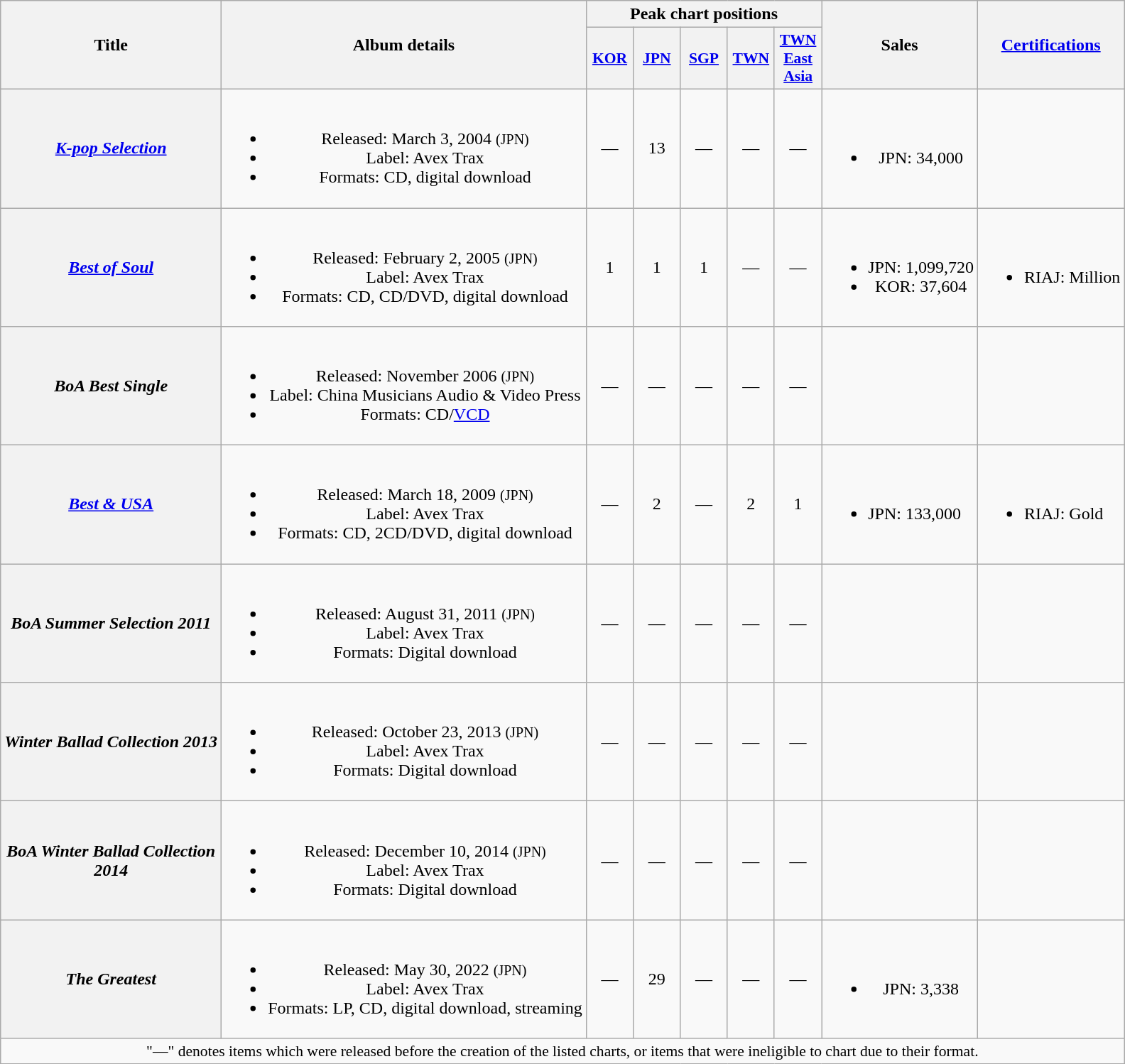<table class="wikitable plainrowheaders" style="text-align:center;">
<tr>
<th rowspan="2">Title</th>
<th rowspan="2">Album details</th>
<th colspan="5">Peak chart positions</th>
<th rowspan="2">Sales</th>
<th rowspan="2"><a href='#'>Certifications</a></th>
</tr>
<tr>
<th style="width:2.6em;font-size:90%"><a href='#'>KOR</a> <br></th>
<th style="width:2.6em;font-size:90%"><a href='#'>JPN</a> <br></th>
<th style="width:2.6em;font-size:90%"><a href='#'>SGP</a><br></th>
<th style="width:2.6em;font-size:90%"><a href='#'>TWN</a> <br></th>
<th style="width:2.6em;font-size:90%"><a href='#'>TWN East Asia</a> <br></th>
</tr>
<tr>
<th scope="row"><em><a href='#'>K-pop Selection</a></em></th>
<td><br><ul><li>Released: March 3, 2004 <small>(JPN)</small></li><li>Label: Avex Trax</li><li>Formats: CD, digital download</li></ul></td>
<td>—</td>
<td>13</td>
<td>—</td>
<td>—</td>
<td>—</td>
<td><br><ul><li>JPN: 34,000</li></ul></td>
<td align="left"></td>
</tr>
<tr>
<th scope="row"><em><a href='#'>Best of Soul</a></em></th>
<td><br><ul><li>Released: February 2, 2005 <small>(JPN)</small></li><li>Label: Avex Trax</li><li>Formats: CD, CD/DVD, digital download</li></ul></td>
<td>1</td>
<td>1</td>
<td>1</td>
<td>—</td>
<td>—</td>
<td><br><ul><li>JPN: 1,099,720</li><li>KOR: 37,604</li></ul></td>
<td align="left"><br><ul><li>RIAJ: Million</li></ul></td>
</tr>
<tr>
<th scope="row"><em>BoA Best Single</em></th>
<td><br><ul><li>Released: November 2006 <small>(JPN)</small></li><li>Label: China Musicians Audio & Video Press</li><li>Formats: CD/<a href='#'>VCD</a></li></ul></td>
<td>—</td>
<td>—</td>
<td>—</td>
<td>—</td>
<td>—</td>
<td></td>
<td align="left"></td>
</tr>
<tr>
<th scope="row"><em><a href='#'>Best & USA</a></em></th>
<td><br><ul><li>Released: March 18, 2009 <small>(JPN)</small></li><li>Label: Avex Trax</li><li>Formats: CD, 2CD/DVD, digital download</li></ul></td>
<td>—</td>
<td>2</td>
<td>—</td>
<td>2</td>
<td>1</td>
<td align="left"><br><ul><li>JPN: 133,000</li></ul></td>
<td align="left"><br><ul><li>RIAJ: Gold</li></ul></td>
</tr>
<tr>
<th scope="row"><em>BoA Summer Selection 2011</em></th>
<td><br><ul><li>Released: August 31, 2011 <small>(JPN)</small></li><li>Label: Avex Trax</li><li>Formats: Digital download</li></ul></td>
<td>—</td>
<td>—</td>
<td>—</td>
<td>—</td>
<td>—</td>
<td></td>
<td align="left"></td>
</tr>
<tr>
<th scope="row"><em>Winter Ballad Collection 2013</em></th>
<td><br><ul><li>Released: October 23, 2013 <small>(JPN)</small></li><li>Label: Avex Trax</li><li>Formats: Digital download</li></ul></td>
<td>—</td>
<td>—</td>
<td>—</td>
<td>—</td>
<td>—</td>
<td></td>
<td align="left"></td>
</tr>
<tr>
<th scope="row"><em>BoA Winter Ballad Collection<br>2014</em></th>
<td><br><ul><li>Released: December 10, 2014 <small>(JPN)</small></li><li>Label: Avex Trax</li><li>Formats: Digital download</li></ul></td>
<td>—</td>
<td>—</td>
<td>—</td>
<td>—</td>
<td>—</td>
<td></td>
<td align="left"></td>
</tr>
<tr>
<th scope="row"><em>The Greatest</em></th>
<td><br><ul><li>Released: May 30, 2022 <small>(JPN)</small></li><li>Label: Avex Trax</li><li>Formats: LP, CD, digital download, streaming</li></ul></td>
<td>—</td>
<td>29</td>
<td>—</td>
<td>—</td>
<td>—</td>
<td><br><ul><li>JPN: 3,338</li></ul></td>
<td></td>
</tr>
<tr>
<td colspan="14" align="center" style="font-size:90%;">"—" denotes items which were released before the creation of the listed charts, or items that were ineligible to chart due to their format.</td>
</tr>
</table>
